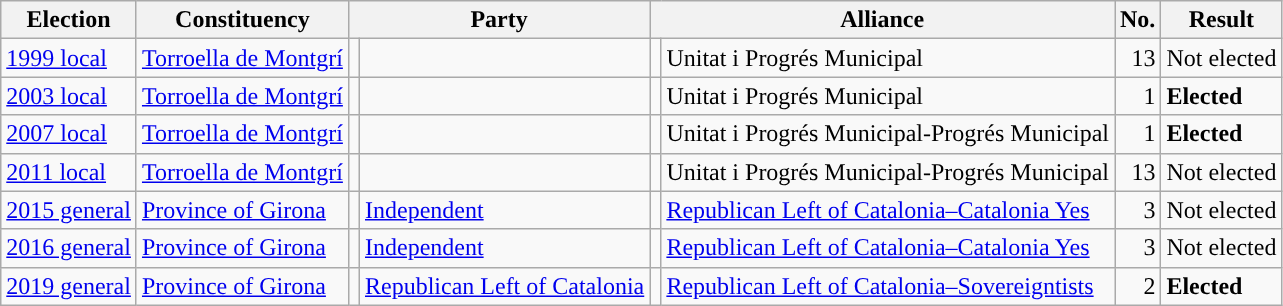<table class="wikitable" style="text-align:left;">
<tr>
<th scope=col>Election</th>
<th scope=col>Constituency</th>
<th scope=col colspan="2">Party</th>
<th scope=col colspan="2">Alliance</th>
<th scope=col>No.</th>
<th scope=col>Result</th>
</tr>
<tr>
<td><a href='#'>1999 local</a></td>
<td><a href='#'>Torroella de Montgrí</a></td>
<td></td>
<td></td>
<td></td>
<td>Unitat i Progrés Municipal</td>
<td align=right>13</td>
<td>Not elected</td>
</tr>
<tr>
<td><a href='#'>2003 local</a></td>
<td><a href='#'>Torroella de Montgrí</a></td>
<td></td>
<td></td>
<td></td>
<td>Unitat i Progrés Municipal</td>
<td align=right>1</td>
<td><strong>Elected</strong></td>
</tr>
<tr>
<td><a href='#'>2007 local</a></td>
<td><a href='#'>Torroella de Montgrí</a></td>
<td></td>
<td></td>
<td></td>
<td>Unitat i Progrés Municipal-Progrés Municipal</td>
<td align=right>1</td>
<td><strong>Elected</strong></td>
</tr>
<tr>
<td><a href='#'>2011 local</a></td>
<td><a href='#'>Torroella de Montgrí</a></td>
<td></td>
<td></td>
<td></td>
<td>Unitat i Progrés Municipal-Progrés Municipal</td>
<td align=right>13</td>
<td>Not elected</td>
</tr>
<tr>
<td><a href='#'>2015 general</a></td>
<td><a href='#'>Province of Girona</a></td>
<td style="background:"></td>
<td><a href='#'>Independent</a></td>
<td style="background:"></td>
<td><a href='#'>Republican Left of Catalonia–Catalonia Yes</a></td>
<td align=right>3</td>
<td>Not elected</td>
</tr>
<tr>
<td><a href='#'>2016 general</a></td>
<td><a href='#'>Province of Girona</a></td>
<td style="background:"></td>
<td><a href='#'>Independent</a></td>
<td style="background:"></td>
<td><a href='#'>Republican Left of Catalonia–Catalonia Yes</a></td>
<td align=right>3</td>
<td>Not elected</td>
</tr>
<tr>
<td><a href='#'>2019 general</a></td>
<td><a href='#'>Province of Girona</a></td>
<td style="background:"></td>
<td><a href='#'>Republican Left of Catalonia</a></td>
<td style="background:"></td>
<td><a href='#'>Republican Left of Catalonia–Sovereigntists</a></td>
<td align=right>2</td>
<td><strong>Elected</strong></td>
</tr>
</table>
